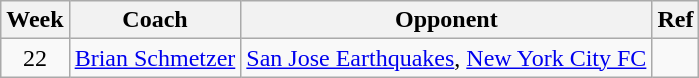<table class=wikitable>
<tr>
<th>Week</th>
<th>Coach</th>
<th>Opponent</th>
<th>Ref</th>
</tr>
<tr>
<td align=center>22</td>
<td> <a href='#'>Brian Schmetzer</a></td>
<td><a href='#'>San Jose Earthquakes</a>, <a href='#'>New York City FC</a></td>
<td></td>
</tr>
</table>
